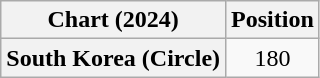<table class="wikitable plainrowheaders" style="text-align:center">
<tr>
<th scope="col">Chart (2024)</th>
<th scope="col">Position</th>
</tr>
<tr>
<th scope="row">South Korea (Circle)</th>
<td>180</td>
</tr>
</table>
